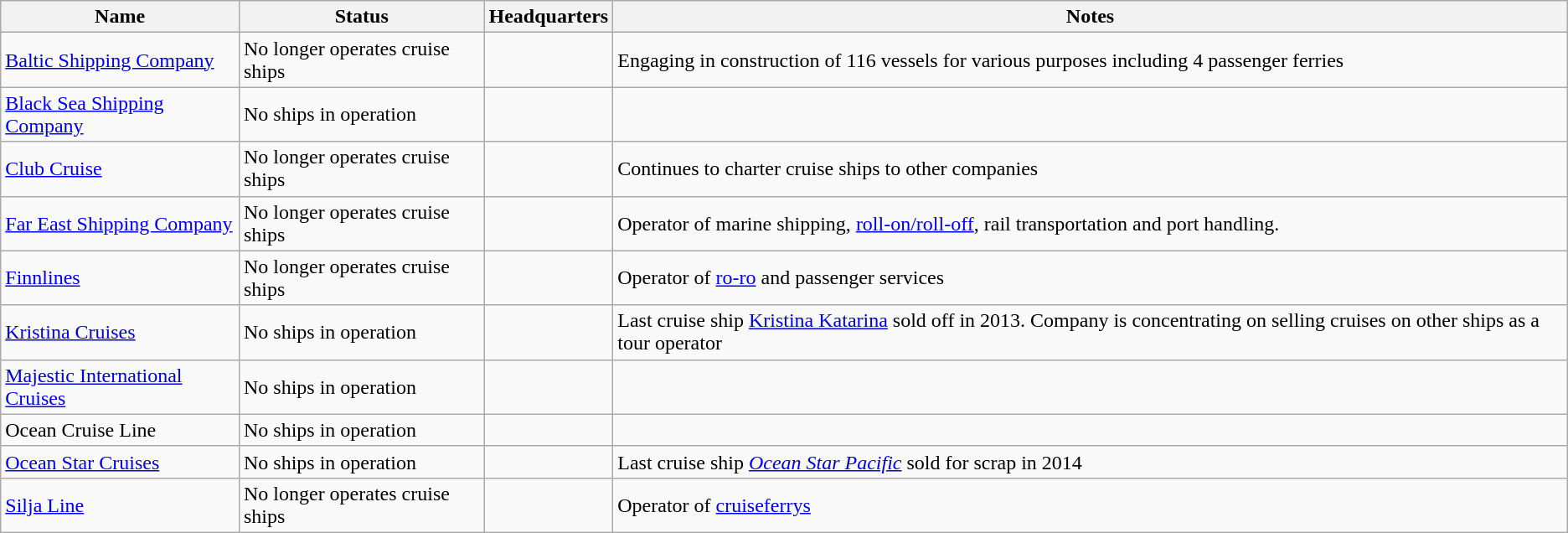<table class="wikitable sortable">
<tr>
<th>Name</th>
<th>Status</th>
<th>Headquarters</th>
<th>Notes</th>
</tr>
<tr>
<td><a href='#'>Baltic Shipping Company</a></td>
<td>No longer operates cruise ships</td>
<td></td>
<td>Engaging in construction of 116 vessels for various purposes including 4 passenger ferries</td>
</tr>
<tr>
<td><a href='#'>Black Sea Shipping Company</a></td>
<td>No ships in operation</td>
<td></td>
<td></td>
</tr>
<tr>
<td><a href='#'>Club Cruise</a></td>
<td>No longer operates cruise ships</td>
<td></td>
<td>Continues to charter cruise ships to other companies</td>
</tr>
<tr>
<td><a href='#'>Far East Shipping Company</a></td>
<td>No longer operates cruise ships</td>
<td></td>
<td>Operator of marine shipping, <a href='#'>roll-on/roll-off</a>, rail transportation and port handling.</td>
</tr>
<tr>
<td><a href='#'>Finnlines</a> </td>
<td>No longer operates cruise ships</td>
<td></td>
<td>Operator of <a href='#'>ro-ro</a> and passenger services</td>
</tr>
<tr>
<td><a href='#'>Kristina Cruises</a></td>
<td>No ships in operation</td>
<td></td>
<td>Last cruise ship <a href='#'>Kristina Katarina</a> sold off in 2013. Company is concentrating on selling cruises on other ships as a tour operator</td>
</tr>
<tr>
<td><a href='#'>Majestic International Cruises</a></td>
<td>No ships in operation</td>
<td></td>
<td></td>
</tr>
<tr>
<td>Ocean Cruise Line</td>
<td>No ships in operation</td>
<td></td>
<td></td>
</tr>
<tr>
<td><a href='#'>Ocean Star Cruises</a> </td>
<td>No ships in operation</td>
<td></td>
<td>Last cruise ship <a href='#'><em>Ocean Star Pacific</em></a> sold for scrap in 2014</td>
</tr>
<tr>
<td><a href='#'>Silja Line</a></td>
<td>No longer operates cruise ships</td>
<td></td>
<td>Operator of <a href='#'>cruiseferrys</a></td>
</tr>
</table>
